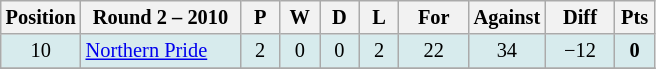<table class="wikitable" style="text-align:center; font-size:85%;">
<tr>
<th width=40 abbr="Position">Position</th>
<th width=100>Round 2 – 2010</th>
<th width=20 abbr="Played">P</th>
<th width=20 abbr="Won">W</th>
<th width=20 abbr="Drawn">D</th>
<th width=20 abbr="Lost">L</th>
<th width=40 abbr="Points for">For</th>
<th width=40 abbr="Points against">Against</th>
<th width=40 abbr="Points difference">Diff</th>
<th width=20 abbr="Points">Pts</th>
</tr>
<tr style="background: #d7ebed;">
<td>10</td>
<td style="text-align:left;"> <a href='#'>Northern Pride</a></td>
<td>2</td>
<td>0</td>
<td>0</td>
<td>2</td>
<td>22</td>
<td>34</td>
<td>−12</td>
<td><strong>0</strong></td>
</tr>
<tr>
</tr>
</table>
